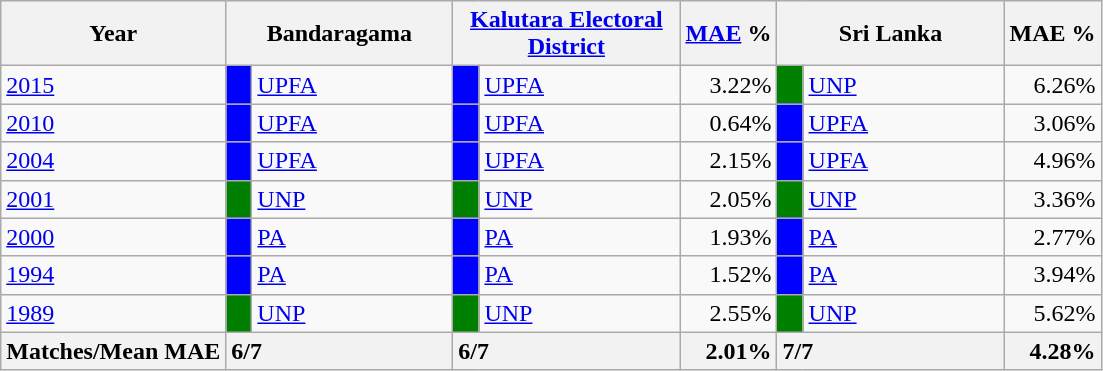<table class="wikitable">
<tr>
<th>Year</th>
<th colspan="2" width="144px">Bandaragama</th>
<th colspan="2" width="144px"><a href='#'>Kalutara Electoral District</a></th>
<th><a href='#'>MAE</a> %</th>
<th colspan="2" width="144px">Sri Lanka</th>
<th>MAE %</th>
</tr>
<tr>
<td><a href='#'>2015</a></td>
<td style="background-color:blue;" width="10px"></td>
<td style="text-align:left;"><a href='#'>UPFA</a></td>
<td style="background-color:blue;" width="10px"></td>
<td style="text-align:left;"><a href='#'>UPFA</a></td>
<td style="text-align:right;">3.22%</td>
<td style="background-color:green;" width="10px"></td>
<td style="text-align:left;"><a href='#'>UNP</a></td>
<td style="text-align:right;">6.26%</td>
</tr>
<tr>
<td><a href='#'>2010</a></td>
<td style="background-color:blue;" width="10px"></td>
<td style="text-align:left;"><a href='#'>UPFA</a></td>
<td style="background-color:blue;" width="10px"></td>
<td style="text-align:left;"><a href='#'>UPFA</a></td>
<td style="text-align:right;">0.64%</td>
<td style="background-color:blue;" width="10px"></td>
<td style="text-align:left;"><a href='#'>UPFA</a></td>
<td style="text-align:right;">3.06%</td>
</tr>
<tr>
<td><a href='#'>2004</a></td>
<td style="background-color:blue;" width="10px"></td>
<td style="text-align:left;"><a href='#'>UPFA</a></td>
<td style="background-color:blue;" width="10px"></td>
<td style="text-align:left;"><a href='#'>UPFA</a></td>
<td style="text-align:right;">2.15%</td>
<td style="background-color:blue;" width="10px"></td>
<td style="text-align:left;"><a href='#'>UPFA</a></td>
<td style="text-align:right;">4.96%</td>
</tr>
<tr>
<td><a href='#'>2001</a></td>
<td style="background-color:green;" width="10px"></td>
<td style="text-align:left;"><a href='#'>UNP</a></td>
<td style="background-color:green;" width="10px"></td>
<td style="text-align:left;"><a href='#'>UNP</a></td>
<td style="text-align:right;">2.05%</td>
<td style="background-color:green;" width="10px"></td>
<td style="text-align:left;"><a href='#'>UNP</a></td>
<td style="text-align:right;">3.36%</td>
</tr>
<tr>
<td><a href='#'>2000</a></td>
<td style="background-color:blue;" width="10px"></td>
<td style="text-align:left;"><a href='#'>PA</a></td>
<td style="background-color:blue;" width="10px"></td>
<td style="text-align:left;"><a href='#'>PA</a></td>
<td style="text-align:right;">1.93%</td>
<td style="background-color:blue;" width="10px"></td>
<td style="text-align:left;"><a href='#'>PA</a></td>
<td style="text-align:right;">2.77%</td>
</tr>
<tr>
<td><a href='#'>1994</a></td>
<td style="background-color:blue;" width="10px"></td>
<td style="text-align:left;"><a href='#'>PA</a></td>
<td style="background-color:blue;" width="10px"></td>
<td style="text-align:left;"><a href='#'>PA</a></td>
<td style="text-align:right;">1.52%</td>
<td style="background-color:blue;" width="10px"></td>
<td style="text-align:left;"><a href='#'>PA</a></td>
<td style="text-align:right;">3.94%</td>
</tr>
<tr>
<td><a href='#'>1989</a></td>
<td style="background-color:green;" width="10px"></td>
<td style="text-align:left;"><a href='#'>UNP</a></td>
<td style="background-color:green;" width="10px"></td>
<td style="text-align:left;"><a href='#'>UNP</a></td>
<td style="text-align:right;">2.55%</td>
<td style="background-color:green;" width="10px"></td>
<td style="text-align:left;"><a href='#'>UNP</a></td>
<td style="text-align:right;">5.62%</td>
</tr>
<tr>
<th>Matches/Mean MAE</th>
<th style="text-align:left;"colspan="2" width="144px">6/7</th>
<th style="text-align:left;"colspan="2" width="144px">6/7</th>
<th style="text-align:right;">2.01%</th>
<th style="text-align:left;"colspan="2" width="144px">7/7</th>
<th style="text-align:right;">4.28%</th>
</tr>
</table>
